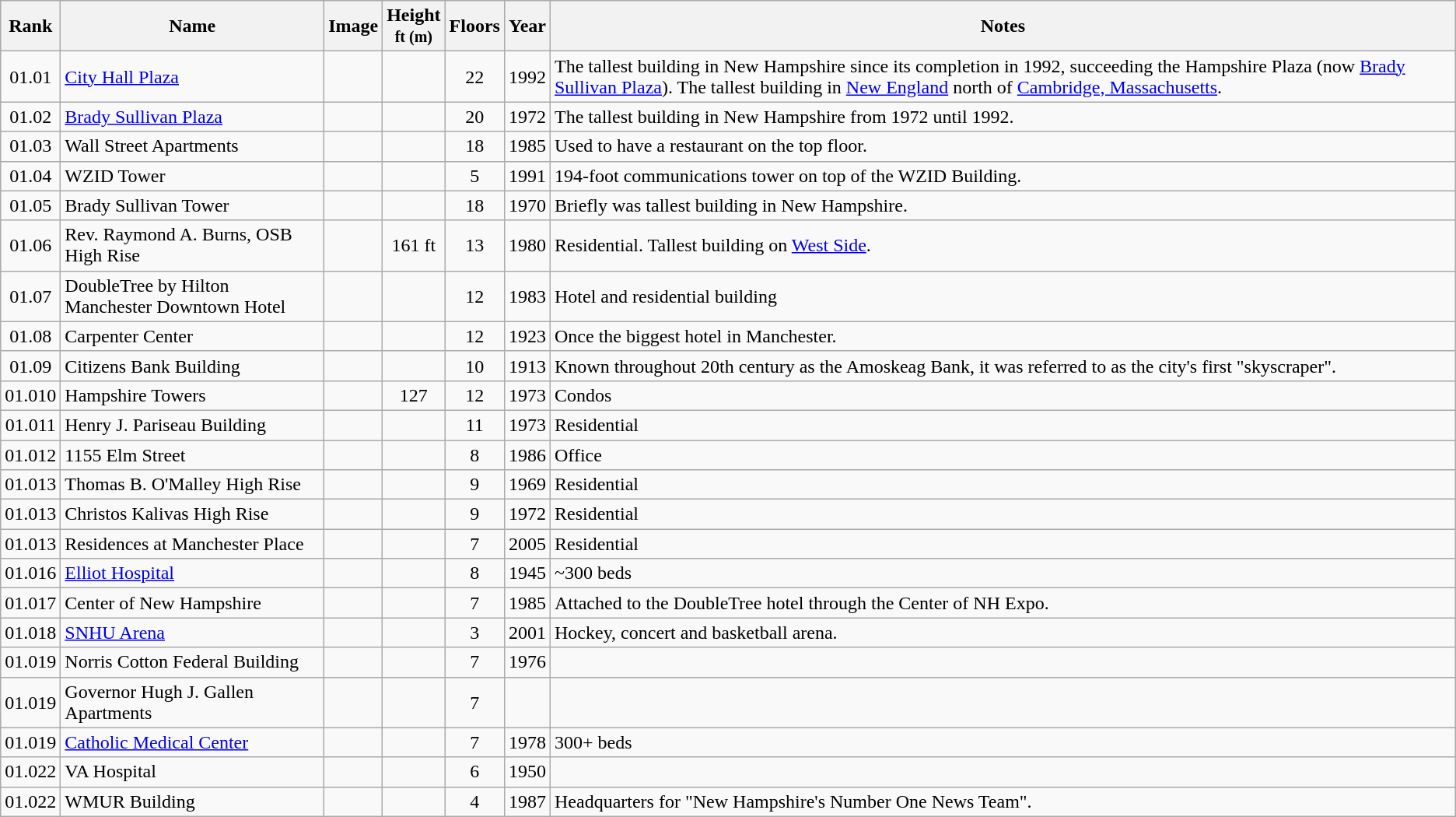<table class="wikitable sortable">
<tr>
<th>Rank</th>
<th>Name</th>
<th class="unsortable">Image</th>
<th>Height<br><small>ft (m)</small></th>
<th>Floors</th>
<th>Year</th>
<th class="unsortable">Notes</th>
</tr>
<tr>
<td align="center"><span>01.0</span>1</td>
<td><a href='#'>City Hall Plaza</a></td>
<td></td>
<td align="center"></td>
<td align="center">22</td>
<td align="center">1992</td>
<td>The tallest building in New Hampshire since its completion in 1992, succeeding the Hampshire Plaza (now <a href='#'>Brady Sullivan Plaza</a>). The tallest building in <a href='#'>New England</a> north of <a href='#'>Cambridge, Massachusetts</a>.</td>
</tr>
<tr>
<td align="center"><span>01.0</span>2</td>
<td><a href='#'>Brady Sullivan Plaza</a></td>
<td></td>
<td align="center"></td>
<td align="center">20</td>
<td align="center">1972</td>
<td>The tallest building in New Hampshire from 1972 until 1992.</td>
</tr>
<tr>
<td align="center"><span>01.0</span>3</td>
<td>Wall Street Apartments</td>
<td></td>
<td align="center"></td>
<td align="center">18</td>
<td align="center">1985</td>
<td>Used to have a restaurant on the top floor.</td>
</tr>
<tr>
<td align="center"><span>01.0</span>4</td>
<td>WZID Tower</td>
<td></td>
<td align="center"></td>
<td align="center">5</td>
<td align="center">1991</td>
<td>194-foot communications tower on top of the WZID Building.</td>
</tr>
<tr>
<td align="center"><span>01.0</span>5</td>
<td>Brady Sullivan Tower</td>
<td></td>
<td align="center"></td>
<td align="center">18</td>
<td align="center">1970</td>
<td>Briefly was tallest building in New Hampshire.</td>
</tr>
<tr>
<td align="center"><span>01.0</span>6</td>
<td>Rev. Raymond A. Burns, OSB High Rise</td>
<td></td>
<td align="center">161 ft</td>
<td align="center">13</td>
<td align="center">1980</td>
<td>Residential. Tallest building on <a href='#'>West Side</a>.</td>
</tr>
<tr>
<td align="center"><span>01.0</span>7</td>
<td>DoubleTree by Hilton Manchester Downtown Hotel</td>
<td></td>
<td align="center"></td>
<td align="center">12</td>
<td align="center">1983</td>
<td>Hotel and residential building</td>
</tr>
<tr>
<td align="center"><span>01.0</span>8</td>
<td>Carpenter Center</td>
<td></td>
<td align="center"></td>
<td align="center">12</td>
<td align="center">1923</td>
<td>Once the biggest hotel in Manchester.</td>
</tr>
<tr>
<td align="center"><span>01.0</span>9</td>
<td>Citizens Bank Building</td>
<td></td>
<td align="center"></td>
<td align="center">10</td>
<td align="center">1913</td>
<td>Known throughout 20th century as the Amoskeag Bank, it was referred to as the city's first "skyscraper".</td>
</tr>
<tr>
<td align="center"><span>01.0</span>10</td>
<td>Hampshire Towers</td>
<td></td>
<td align="center">127</td>
<td align="center">12</td>
<td align="center">1973</td>
<td>Condos</td>
</tr>
<tr>
<td align="center"><span>01.0</span>11</td>
<td>Henry J. Pariseau Building</td>
<td></td>
<td align="center"></td>
<td align="center">11</td>
<td align="center">1973</td>
<td>Residential</td>
</tr>
<tr>
<td align="center"><span>01.0</span>12</td>
<td>1155 Elm Street</td>
<td></td>
<td align="center"></td>
<td align="center">8</td>
<td align="center">1986</td>
<td>Office</td>
</tr>
<tr>
<td align="center"><span>01.0</span>13</td>
<td>Thomas B. O'Malley High Rise</td>
<td></td>
<td align="center"></td>
<td align="center">9</td>
<td align="center">1969</td>
<td>Residential</td>
</tr>
<tr>
<td align="center"><span>01.0</span>13</td>
<td>Christos Kalivas High Rise</td>
<td></td>
<td align="center"></td>
<td align="center">9</td>
<td align="center">1972</td>
<td>Residential</td>
</tr>
<tr>
<td align="center"><span>01.0</span>13</td>
<td>Residences at Manchester Place</td>
<td></td>
<td align="center"></td>
<td align="center">7</td>
<td align="center">2005</td>
<td>Residential</td>
</tr>
<tr>
<td align="center"><span>01.0</span>16</td>
<td><a href='#'>Elliot Hospital</a></td>
<td></td>
<td align="center"></td>
<td align="center">8</td>
<td align="center">1945</td>
<td>~300 beds</td>
</tr>
<tr>
<td align="center"><span>01.0</span>17</td>
<td>Center of New Hampshire</td>
<td></td>
<td align="center"></td>
<td align="center">7</td>
<td align="center">1985</td>
<td>Attached to the DoubleTree hotel through the Center of NH Expo.</td>
</tr>
<tr>
<td align="center"><span>01.0</span>18</td>
<td><a href='#'>SNHU Arena</a></td>
<td></td>
<td align="center"></td>
<td align="center">3</td>
<td align="center">2001</td>
<td>Hockey, concert and basketball arena.</td>
</tr>
<tr>
<td align="center"><span>01.0</span>19</td>
<td>Norris Cotton Federal Building</td>
<td></td>
<td align="center"></td>
<td align="center">7</td>
<td align="center">1976</td>
<td></td>
</tr>
<tr>
<td align="center"><span>01.0</span>19</td>
<td>Governor Hugh J. Gallen Apartments</td>
<td></td>
<td align="center"></td>
<td align="center">7</td>
<td align="center"></td>
<td></td>
</tr>
<tr>
<td align="center"><span>01.0</span>19</td>
<td><a href='#'>Catholic Medical Center</a></td>
<td></td>
<td align="center"></td>
<td align="center">7</td>
<td align="center">1978</td>
<td>300+ beds</td>
</tr>
<tr>
<td align="center"><span>01.0</span>22</td>
<td>VA Hospital</td>
<td></td>
<td align="center"></td>
<td align="center">6</td>
<td align="center">1950</td>
<td></td>
</tr>
<tr>
<td align="center"><span>01.0</span>22</td>
<td>WMUR Building</td>
<td></td>
<td align="center"></td>
<td align="center">4</td>
<td align="center">1987</td>
<td>Headquarters for "New Hampshire's Number One News Team".</td>
</tr>
</table>
